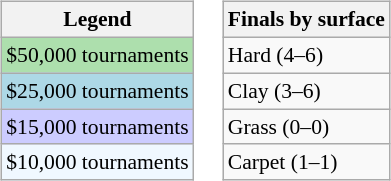<table>
<tr valign=top>
<td><br><table class=wikitable style="font-size:90%">
<tr>
<th>Legend</th>
</tr>
<tr style="background:#addfad;">
<td>$50,000 tournaments</td>
</tr>
<tr style="background:lightblue;">
<td>$25,000 tournaments</td>
</tr>
<tr style="background:#ccccff;">
<td>$15,000 tournaments</td>
</tr>
<tr style="background:#f0f8ff;">
<td>$10,000 tournaments</td>
</tr>
</table>
</td>
<td><br><table class=wikitable style="font-size:90%">
<tr>
<th>Finals by surface</th>
</tr>
<tr>
<td>Hard (4–6)</td>
</tr>
<tr>
<td>Clay (3–6)</td>
</tr>
<tr>
<td>Grass (0–0)</td>
</tr>
<tr>
<td>Carpet (1–1)</td>
</tr>
</table>
</td>
</tr>
</table>
